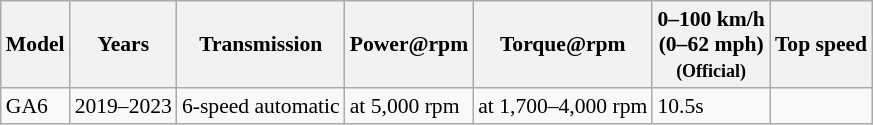<table class="wikitable sortable collapsible" style="text-align:left; font-size:90%;">
<tr>
<th>Model</th>
<th>Years</th>
<th>Transmission</th>
<th>Power@rpm</th>
<th>Torque@rpm</th>
<th>0–100 km/h<br>(0–62 mph)<br><small>(Official)</small></th>
<th>Top speed</th>
</tr>
<tr>
<td>GA6</td>
<td>2019–2023</td>
<td>6-speed automatic</td>
<td> at 5,000 rpm</td>
<td> at 1,700–4,000 rpm</td>
<td>10.5s</td>
<td></td>
</tr>
</table>
